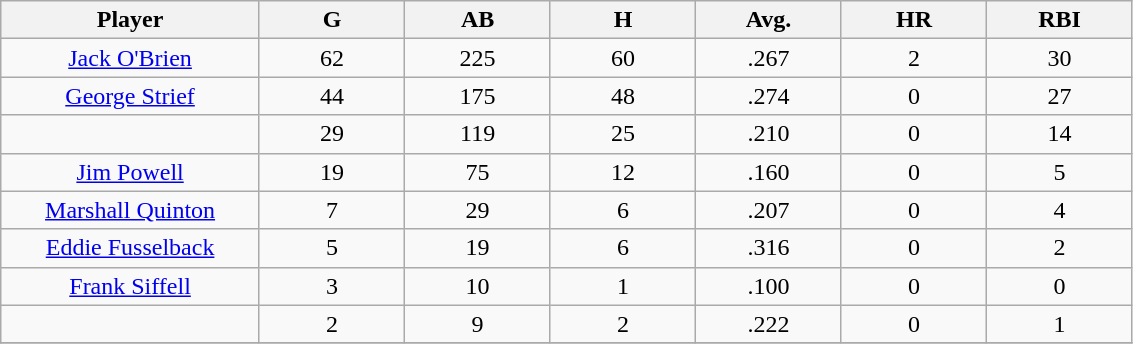<table class="wikitable sortable">
<tr>
<th bgcolor="#DDDDFF" width="16%">Player</th>
<th bgcolor="#DDDDFF" width="9%">G</th>
<th bgcolor="#DDDDFF" width="9%">AB</th>
<th bgcolor="#DDDDFF" width="9%">H</th>
<th bgcolor="#DDDDFF" width="9%">Avg.</th>
<th bgcolor="#DDDDFF" width="9%">HR</th>
<th bgcolor="#DDDDFF" width="9%">RBI</th>
</tr>
<tr align="center">
<td><a href='#'>Jack O'Brien</a></td>
<td>62</td>
<td>225</td>
<td>60</td>
<td>.267</td>
<td>2</td>
<td>30</td>
</tr>
<tr align="center">
<td><a href='#'>George Strief</a></td>
<td>44</td>
<td>175</td>
<td>48</td>
<td>.274</td>
<td>0</td>
<td>27</td>
</tr>
<tr align="center">
<td></td>
<td>29</td>
<td>119</td>
<td>25</td>
<td>.210</td>
<td>0</td>
<td>14</td>
</tr>
<tr align="center">
<td><a href='#'>Jim Powell</a></td>
<td>19</td>
<td>75</td>
<td>12</td>
<td>.160</td>
<td>0</td>
<td>5</td>
</tr>
<tr align="center">
<td><a href='#'>Marshall Quinton</a></td>
<td>7</td>
<td>29</td>
<td>6</td>
<td>.207</td>
<td>0</td>
<td>4</td>
</tr>
<tr align="center">
<td><a href='#'>Eddie Fusselback</a></td>
<td>5</td>
<td>19</td>
<td>6</td>
<td>.316</td>
<td>0</td>
<td>2</td>
</tr>
<tr align="center">
<td><a href='#'>Frank Siffell</a></td>
<td>3</td>
<td>10</td>
<td>1</td>
<td>.100</td>
<td>0</td>
<td>0</td>
</tr>
<tr align="center">
<td></td>
<td>2</td>
<td>9</td>
<td>2</td>
<td>.222</td>
<td>0</td>
<td>1</td>
</tr>
<tr align="center">
</tr>
</table>
